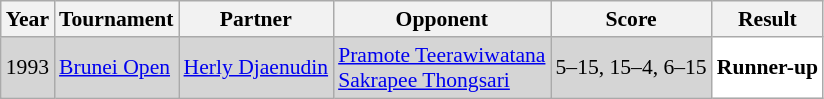<table class="sortable wikitable" style="font-size: 90%;">
<tr>
<th>Year</th>
<th>Tournament</th>
<th>Partner</th>
<th>Opponent</th>
<th>Score</th>
<th>Result</th>
</tr>
<tr style="background:#D5D5D5">
<td align="center">1993</td>
<td align="left"><a href='#'>Brunei Open</a></td>
<td align="left"> <a href='#'>Herly Djaenudin</a></td>
<td align="left"> <a href='#'>Pramote Teerawiwatana</a><br> <a href='#'>Sakrapee Thongsari</a></td>
<td align="left">5–15, 15–4, 6–15</td>
<td style="text-align:left; background:white"> <strong>Runner-up</strong></td>
</tr>
</table>
